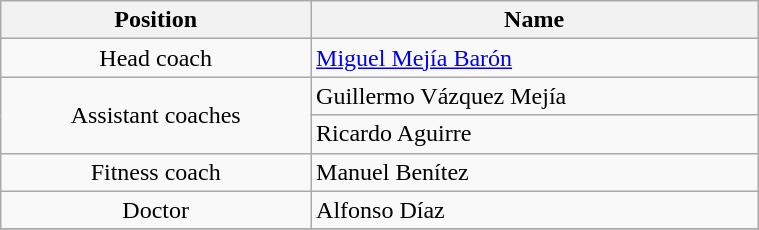<table class="wikitable" style="text-align:center; font-size:100%; width:40%;">
<tr>
<th>Position</th>
<th>Name</th>
</tr>
<tr>
<td>Head coach</td>
<td align=left> <a href='#'>Miguel Mejía Barón</a></td>
</tr>
<tr>
<td rowspan=2>Assistant coaches</td>
<td align=left> Guillermo Vázquez Mejía</td>
</tr>
<tr>
<td align=left> Ricardo Aguirre</td>
</tr>
<tr>
<td>Fitness coach</td>
<td align=left> Manuel Benítez</td>
</tr>
<tr>
<td>Doctor</td>
<td align=left> Alfonso Díaz</td>
</tr>
<tr>
</tr>
</table>
